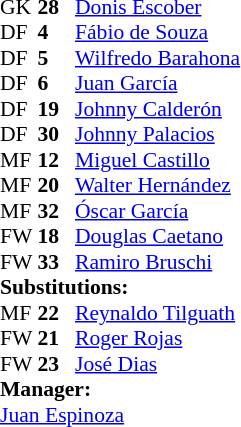<table style = "font-size: 90%" cellspacing = "0" cellpadding = "0">
<tr>
<td colspan = 4></td>
</tr>
<tr>
<th style="width:25px;"></th>
<th style="width:25px;"></th>
</tr>
<tr>
<td>GK</td>
<td><strong>28</strong></td>
<td> <a href='#'>Donis Escober</a></td>
</tr>
<tr>
<td>DF</td>
<td><strong>4</strong></td>
<td> <a href='#'>Fábio de Souza</a></td>
</tr>
<tr>
<td>DF</td>
<td><strong>5</strong></td>
<td> <a href='#'>Wilfredo Barahona</a></td>
</tr>
<tr>
<td>DF</td>
<td><strong>6</strong></td>
<td> <a href='#'>Juan García</a></td>
</tr>
<tr>
<td>DF</td>
<td><strong>19</strong></td>
<td> <a href='#'>Johnny Calderón</a></td>
<td></td>
<td></td>
</tr>
<tr>
<td>DF</td>
<td><strong>30</strong></td>
<td> <a href='#'>Johnny Palacios</a></td>
</tr>
<tr>
<td>MF</td>
<td><strong>12</strong></td>
<td> <a href='#'>Miguel Castillo</a></td>
</tr>
<tr>
<td>MF</td>
<td><strong>20</strong></td>
<td> <a href='#'>Walter Hernández</a></td>
</tr>
<tr>
<td>MF</td>
<td><strong>32</strong></td>
<td> <a href='#'>Óscar García</a></td>
<td></td>
<td></td>
</tr>
<tr>
<td>FW</td>
<td><strong>18</strong></td>
<td> <a href='#'>Douglas Caetano</a></td>
<td></td>
<td></td>
</tr>
<tr>
<td>FW</td>
<td><strong>33</strong></td>
<td> <a href='#'>Ramiro Bruschi</a></td>
<td></td>
<td></td>
</tr>
<tr>
<td colspan = 3><strong>Substitutions:</strong></td>
</tr>
<tr>
<td>MF</td>
<td><strong>22</strong></td>
<td> <a href='#'>Reynaldo Tilguath</a></td>
<td></td>
<td></td>
</tr>
<tr>
<td>FW</td>
<td><strong>21</strong></td>
<td> <a href='#'>Roger Rojas</a></td>
<td></td>
<td></td>
</tr>
<tr>
<td>FW</td>
<td><strong>23</strong></td>
<td> <a href='#'>José Dias</a></td>
<td></td>
<td></td>
</tr>
<tr>
<td colspan = 3><strong>Manager:</strong></td>
</tr>
<tr>
<td colspan = 3> <a href='#'>Juan Espinoza</a></td>
</tr>
</table>
